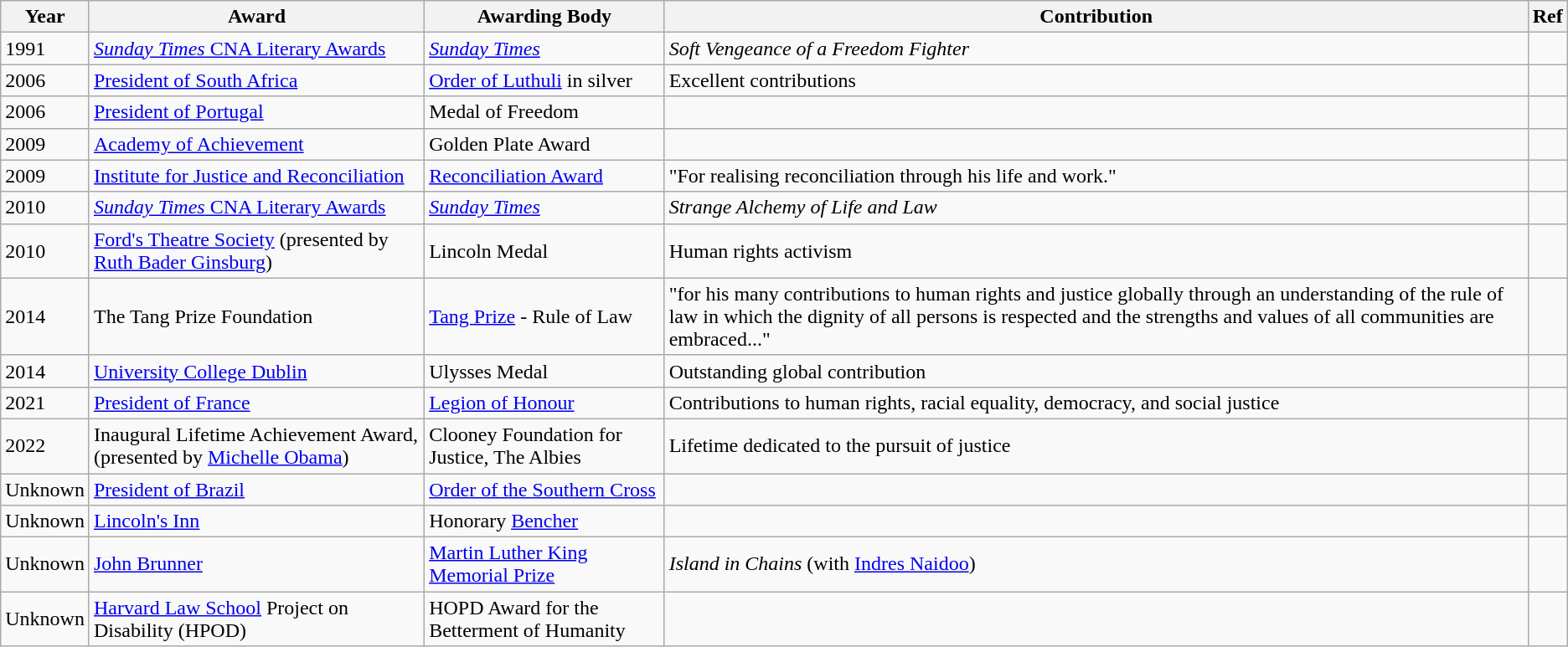<table class="wikitable unsortable">
<tr>
<th>Year</th>
<th>Award</th>
<th>Awarding Body</th>
<th>Contribution</th>
<th>Ref</th>
</tr>
<tr>
<td>1991</td>
<td><a href='#'><em>Sunday Times</em> CNA Literary Awards</a></td>
<td><em><a href='#'>Sunday Times</a></em></td>
<td><em>Soft Vengeance of a Freedom Fighter</em></td>
<td></td>
</tr>
<tr>
<td>2006</td>
<td><a href='#'>President of South Africa</a></td>
<td><a href='#'>Order of Luthuli</a> in silver</td>
<td>Excellent contributions</td>
<td></td>
</tr>
<tr>
<td>2006</td>
<td><a href='#'>President of Portugal</a></td>
<td>Medal of Freedom</td>
<td></td>
<td></td>
</tr>
<tr>
<td>2009</td>
<td><a href='#'>Academy of Achievement</a></td>
<td>Golden Plate Award</td>
<td></td>
<td></td>
</tr>
<tr>
<td>2009</td>
<td><a href='#'>Institute for Justice and Reconciliation</a></td>
<td><a href='#'>Reconciliation Award</a></td>
<td>"For realising reconciliation through his life and work."</td>
<td></td>
</tr>
<tr>
<td>2010</td>
<td><a href='#'><em>Sunday Times</em> CNA Literary Awards</a></td>
<td><em><a href='#'>Sunday Times</a></em></td>
<td><em>Strange Alchemy of Life and Law</em></td>
<td></td>
</tr>
<tr>
<td>2010</td>
<td><a href='#'>Ford's Theatre Society</a> (presented by <a href='#'>Ruth Bader Ginsburg</a>)</td>
<td>Lincoln Medal</td>
<td>Human rights activism</td>
<td></td>
</tr>
<tr>
<td>2014</td>
<td>The Tang Prize Foundation</td>
<td><a href='#'>Tang Prize</a> - Rule of Law</td>
<td>"for his many contributions to human rights and justice globally through an understanding of the rule of law in which the dignity of all persons is respected and the strengths and values of all communities are embraced..."</td>
<td></td>
</tr>
<tr>
<td>2014</td>
<td><a href='#'>University College Dublin</a></td>
<td>Ulysses Medal</td>
<td>Outstanding global contribution</td>
<td></td>
</tr>
<tr>
<td>2021</td>
<td><a href='#'>President of France</a></td>
<td><a href='#'>Legion of Honour</a></td>
<td>Contributions to human rights, racial equality, democracy, and social justice</td>
<td></td>
</tr>
<tr>
<td>2022</td>
<td>Inaugural Lifetime Achievement Award, (presented by <a href='#'>Michelle Obama</a>)</td>
<td>Clooney Foundation for Justice, The Albies</td>
<td>Lifetime dedicated to the pursuit of justice</td>
<td></td>
</tr>
<tr>
<td>Unknown</td>
<td><a href='#'>President of Brazil</a></td>
<td><a href='#'>Order of the Southern Cross</a></td>
<td></td>
<td></td>
</tr>
<tr>
<td>Unknown</td>
<td><a href='#'>Lincoln's Inn</a></td>
<td>Honorary <a href='#'>Bencher</a></td>
<td></td>
<td></td>
</tr>
<tr>
<td>Unknown</td>
<td><a href='#'>John Brunner</a></td>
<td><a href='#'>Martin Luther King Memorial Prize</a></td>
<td><em>Island in Chains</em> (with <a href='#'>Indres Naidoo</a>)</td>
<td></td>
</tr>
<tr>
<td>Unknown</td>
<td><a href='#'>Harvard Law School</a> Project on Disability (HPOD)</td>
<td>HOPD Award for the Betterment of Humanity</td>
<td></td>
<td></td>
</tr>
</table>
